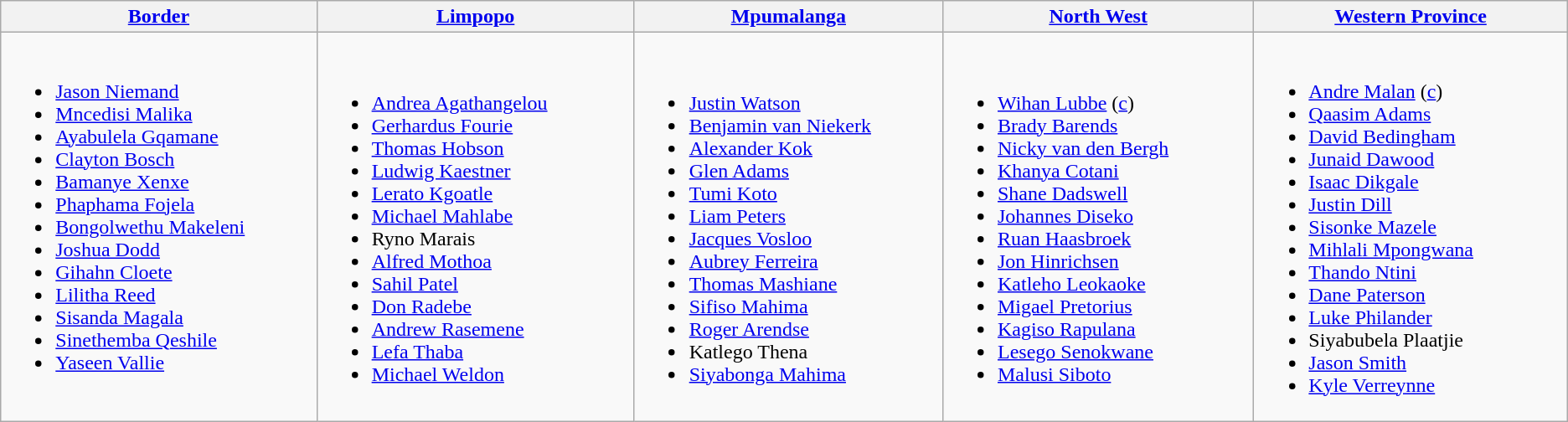<table class="wikitable">
<tr>
<th width=300><a href='#'>Border</a></th>
<th width=300><a href='#'>Limpopo</a></th>
<th width=300><a href='#'>Mpumalanga</a></th>
<th width=300><a href='#'>North West</a></th>
<th width=300><a href='#'>Western Province</a></th>
</tr>
<tr>
<td valign=top><br><ul><li><a href='#'>Jason Niemand</a></li><li><a href='#'>Mncedisi Malika</a></li><li><a href='#'>Ayabulela Gqamane</a></li><li><a href='#'>Clayton Bosch</a></li><li><a href='#'>Bamanye Xenxe</a></li><li><a href='#'>Phaphama Fojela</a></li><li><a href='#'>Bongolwethu Makeleni</a></li><li><a href='#'>Joshua Dodd</a></li><li><a href='#'>Gihahn Cloete</a></li><li><a href='#'>Lilitha Reed</a></li><li><a href='#'>Sisanda Magala</a></li><li><a href='#'>Sinethemba Qeshile</a></li><li><a href='#'>Yaseen Vallie</a></li></ul></td>
<td><br><ul><li><a href='#'>Andrea Agathangelou</a></li><li><a href='#'>Gerhardus Fourie</a></li><li><a href='#'>Thomas Hobson</a></li><li><a href='#'>Ludwig Kaestner</a></li><li><a href='#'>Lerato Kgoatle</a></li><li><a href='#'>Michael Mahlabe</a></li><li>Ryno Marais</li><li><a href='#'>Alfred Mothoa</a></li><li><a href='#'>Sahil Patel</a></li><li><a href='#'>Don Radebe</a></li><li><a href='#'>Andrew Rasemene</a></li><li><a href='#'>Lefa Thaba</a></li><li><a href='#'>Michael Weldon</a></li></ul></td>
<td><br><ul><li><a href='#'>Justin Watson</a></li><li><a href='#'>Benjamin van Niekerk</a></li><li><a href='#'>Alexander Kok</a></li><li><a href='#'>Glen Adams</a></li><li><a href='#'>Tumi Koto</a></li><li><a href='#'>Liam Peters</a></li><li><a href='#'>Jacques Vosloo</a></li><li><a href='#'>Aubrey Ferreira</a></li><li><a href='#'>Thomas Mashiane</a></li><li><a href='#'>Sifiso Mahima</a></li><li><a href='#'>Roger Arendse</a></li><li>Katlego Thena</li><li><a href='#'>Siyabonga Mahima</a></li></ul></td>
<td><br><ul><li><a href='#'>Wihan Lubbe</a> (<a href='#'>c</a>)</li><li><a href='#'>Brady Barends</a></li><li><a href='#'>Nicky van den Bergh</a></li><li><a href='#'>Khanya Cotani</a></li><li><a href='#'>Shane Dadswell</a></li><li><a href='#'>Johannes Diseko</a></li><li><a href='#'>Ruan Haasbroek</a></li><li><a href='#'>Jon Hinrichsen</a></li><li><a href='#'>Katleho Leokaoke</a></li><li><a href='#'>Migael Pretorius</a></li><li><a href='#'>Kagiso Rapulana</a></li><li><a href='#'>Lesego Senokwane</a></li><li><a href='#'>Malusi Siboto</a></li></ul></td>
<td><br><ul><li><a href='#'>Andre Malan</a> (<a href='#'>c</a>)</li><li><a href='#'>Qaasim Adams</a></li><li><a href='#'>David Bedingham</a></li><li><a href='#'>Junaid Dawood</a></li><li><a href='#'>Isaac Dikgale</a></li><li><a href='#'>Justin Dill</a></li><li><a href='#'>Sisonke Mazele</a></li><li><a href='#'>Mihlali Mpongwana</a></li><li><a href='#'>Thando Ntini</a></li><li><a href='#'>Dane Paterson</a></li><li><a href='#'>Luke Philander</a></li><li>Siyabubela Plaatjie</li><li><a href='#'>Jason Smith</a></li><li><a href='#'>Kyle Verreynne</a></li></ul></td>
</tr>
</table>
